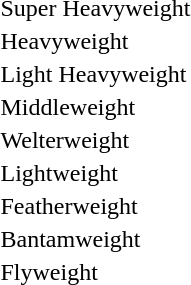<table>
<tr>
<td>Super Heavyweight</td>
<td></td>
<td></td>
<td></td>
<td></td>
</tr>
<tr>
<td>Heavyweight</td>
<td></td>
<td></td>
<td></td>
<td></td>
</tr>
<tr>
<td>Light Heavyweight</td>
<td></td>
<td></td>
<td></td>
<td></td>
</tr>
<tr>
<td>Middleweight</td>
<td></td>
<td></td>
<td></td>
<td></td>
</tr>
<tr>
<td>Welterweight</td>
<td></td>
<td></td>
<td></td>
<td></td>
</tr>
<tr>
<td>Lightweight</td>
<td></td>
<td></td>
<td></td>
<td></td>
</tr>
<tr>
<td>Featherweight</td>
<td></td>
<td></td>
<td></td>
<td></td>
</tr>
<tr>
<td>Bantamweight</td>
<td></td>
<td></td>
<td></td>
<td></td>
</tr>
<tr>
<td>Flyweight</td>
<td></td>
<td></td>
<td></td>
<td></td>
</tr>
</table>
